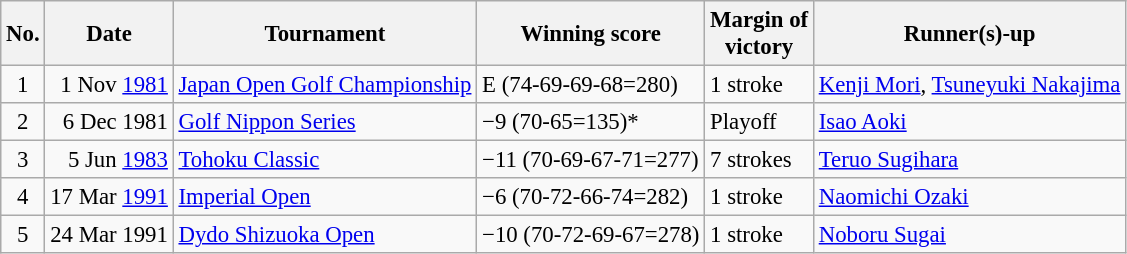<table class="wikitable" style="font-size:95%;">
<tr>
<th>No.</th>
<th>Date</th>
<th>Tournament</th>
<th>Winning score</th>
<th>Margin of<br>victory</th>
<th>Runner(s)-up</th>
</tr>
<tr>
<td align=center>1</td>
<td align=right>1 Nov <a href='#'>1981</a></td>
<td><a href='#'>Japan Open Golf Championship</a></td>
<td>E (74-69-69-68=280)</td>
<td>1 stroke</td>
<td> <a href='#'>Kenji Mori</a>,  <a href='#'>Tsuneyuki Nakajima</a></td>
</tr>
<tr>
<td align=center>2</td>
<td align=right>6 Dec 1981</td>
<td><a href='#'>Golf Nippon Series</a></td>
<td>−9 (70-65=135)*</td>
<td>Playoff</td>
<td> <a href='#'>Isao Aoki</a></td>
</tr>
<tr>
<td align=center>3</td>
<td align=right>5 Jun <a href='#'>1983</a></td>
<td><a href='#'>Tohoku Classic</a></td>
<td>−11 (70-69-67-71=277)</td>
<td>7 strokes</td>
<td> <a href='#'>Teruo Sugihara</a></td>
</tr>
<tr>
<td align=center>4</td>
<td align=right>17 Mar <a href='#'>1991</a></td>
<td><a href='#'>Imperial Open</a></td>
<td>−6 (70-72-66-74=282)</td>
<td>1 stroke</td>
<td> <a href='#'>Naomichi Ozaki</a></td>
</tr>
<tr>
<td align=center>5</td>
<td align=right>24 Mar 1991</td>
<td><a href='#'>Dydo Shizuoka Open</a></td>
<td>−10 (70-72-69-67=278)</td>
<td>1 stroke</td>
<td> <a href='#'>Noboru Sugai</a></td>
</tr>
</table>
